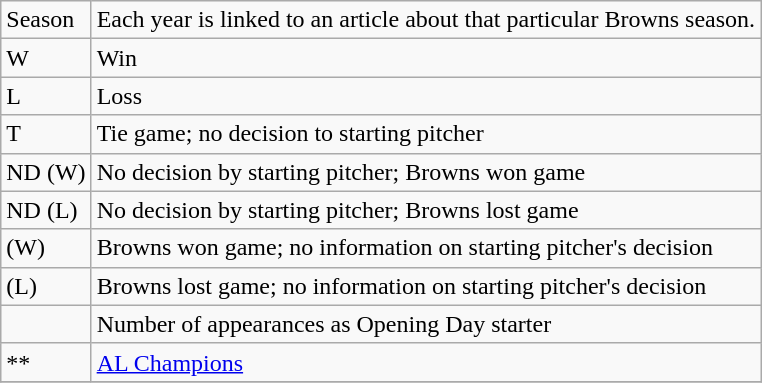<table class="wikitable">
<tr>
<td>Season</td>
<td>Each year is linked to an article about that particular Browns season.</td>
</tr>
<tr>
<td>W</td>
<td>Win</td>
</tr>
<tr>
<td>L</td>
<td>Loss</td>
</tr>
<tr>
<td>T</td>
<td>Tie game; no decision to starting pitcher</td>
</tr>
<tr>
<td>ND (W)</td>
<td>No decision by starting pitcher; Browns won game</td>
</tr>
<tr>
<td>ND (L)</td>
<td>No decision by starting pitcher; Browns lost game</td>
</tr>
<tr>
<td>(W)</td>
<td>Browns won game; no information on starting pitcher's decision</td>
</tr>
<tr>
<td>(L)</td>
<td>Browns lost game; no information on starting pitcher's decision</td>
</tr>
<tr>
<td></td>
<td>Number of appearances as Opening Day starter</td>
</tr>
<tr>
<td>**</td>
<td><a href='#'>AL Champions</a></td>
</tr>
<tr>
</tr>
</table>
